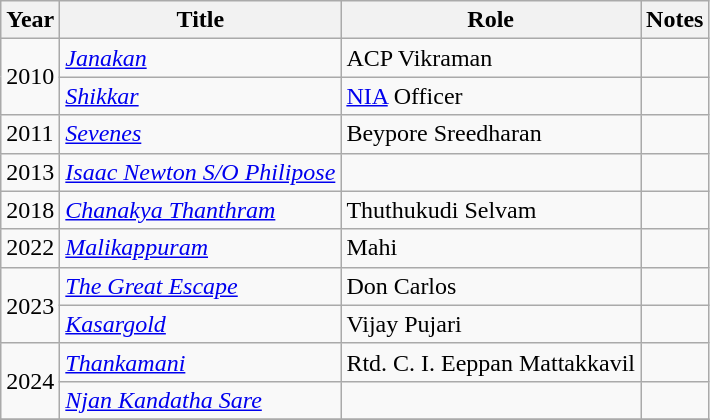<table class="wikitable sortable">
<tr>
<th>Year</th>
<th>Title</th>
<th>Role</th>
<th class="unsortable">Notes</th>
</tr>
<tr>
<td rowspan=2>2010</td>
<td><em><a href='#'>Janakan</a></em></td>
<td>ACP Vikraman</td>
<td></td>
</tr>
<tr>
<td><em><a href='#'>Shikkar</a></em></td>
<td><a href='#'>NIA</a> Officer</td>
<td></td>
</tr>
<tr>
<td>2011</td>
<td><em><a href='#'>Sevenes</a></em></td>
<td>Beypore Sreedharan</td>
<td></td>
</tr>
<tr>
<td>2013</td>
<td><em><a href='#'>Isaac Newton S/O Philipose</a></em></td>
<td></td>
<td></td>
</tr>
<tr>
<td>2018</td>
<td><em><a href='#'>Chanakya Thanthram</a></em></td>
<td>Thuthukudi Selvam</td>
<td></td>
</tr>
<tr>
<td>2022</td>
<td><em><a href='#'>Malikappuram</a></em></td>
<td>Mahi</td>
<td></td>
</tr>
<tr>
<td rowspan="2">2023</td>
<td><em><a href='#'>The Great Escape</a></em></td>
<td>Don Carlos</td>
<td></td>
</tr>
<tr>
<td><em><a href='#'>Kasargold</a></em></td>
<td>Vijay Pujari</td>
<td></td>
</tr>
<tr>
<td rowspan=2>2024</td>
<td><em><a href='#'>Thankamani</a></em></td>
<td>Rtd. C. I. Eeppan Mattakkavil</td>
<td></td>
</tr>
<tr>
<td><em><a href='#'>Njan Kandatha Sare</a></em></td>
<td></td>
<td></td>
</tr>
<tr>
</tr>
</table>
